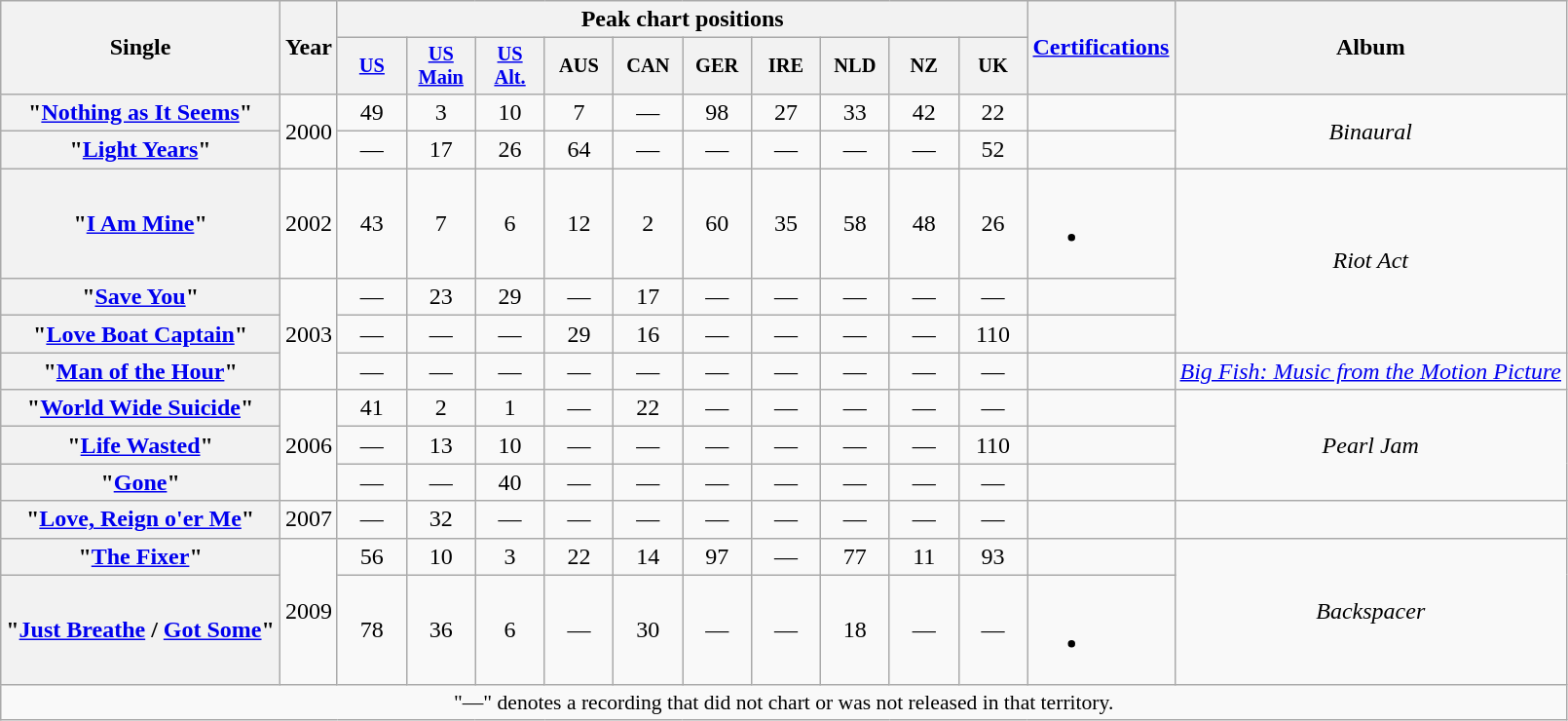<table class="wikitable plainrowheaders" style="text-align:center;">
<tr>
<th scope="col" rowspan="2">Single</th>
<th scope="col" rowspan="2">Year</th>
<th scope="col" colspan="10">Peak chart positions</th>
<th scope="col" rowspan="2"><a href='#'>Certifications</a></th>
<th scope="col" rowspan="2">Album</th>
</tr>
<tr>
<th style="width:3em;font-size:85%"><a href='#'>US</a> <br></th>
<th style="width:3em;font-size:85%"><a href='#'>US<br> Main</a><br></th>
<th style="width:3em;font-size:85%"><a href='#'>US<br>Alt.</a><br></th>
<th style="width:3em;font-size:85%">AUS<br></th>
<th style="width:3em;font-size:85%">CAN<br></th>
<th style="width:3em;font-size:85%">GER<br></th>
<th style="width:3em;font-size:85%">IRE<br></th>
<th style="width:3em;font-size:85%">NLD<br></th>
<th style="width:3em;font-size:85%">NZ<br></th>
<th style="width:3em;font-size:85%">UK<br></th>
</tr>
<tr>
<th scope="row">"<a href='#'>Nothing as It Seems</a>"</th>
<td rowspan="2">2000</td>
<td>49</td>
<td>3</td>
<td>10</td>
<td>7</td>
<td>—</td>
<td>98</td>
<td>27</td>
<td>33</td>
<td>42</td>
<td>22</td>
<td></td>
<td rowspan="2"><em>Binaural</em></td>
</tr>
<tr>
<th scope="row">"<a href='#'>Light Years</a>"</th>
<td>—</td>
<td>17</td>
<td>26</td>
<td>64</td>
<td>—</td>
<td>—</td>
<td>—</td>
<td>—</td>
<td>—</td>
<td>52</td>
<td></td>
</tr>
<tr>
<th scope="row">"<a href='#'>I Am Mine</a>"</th>
<td>2002</td>
<td>43</td>
<td>7</td>
<td>6</td>
<td>12</td>
<td>2</td>
<td>60</td>
<td>35</td>
<td>58</td>
<td>48</td>
<td>26</td>
<td><br><ul><li></li></ul></td>
<td rowspan="3"><em>Riot Act</em></td>
</tr>
<tr>
<th scope="row">"<a href='#'>Save You</a>"</th>
<td rowspan="3">2003</td>
<td>—</td>
<td>23</td>
<td>29</td>
<td>—</td>
<td>17</td>
<td>—</td>
<td>—</td>
<td>—</td>
<td>—</td>
<td>—</td>
<td></td>
</tr>
<tr>
<th scope="row">"<a href='#'>Love Boat Captain</a>"</th>
<td>—</td>
<td>—</td>
<td>—</td>
<td>29</td>
<td>16</td>
<td>—</td>
<td>—</td>
<td>—</td>
<td>—</td>
<td>110</td>
<td></td>
</tr>
<tr>
<th scope="row">"<a href='#'>Man of the Hour</a>"</th>
<td>—</td>
<td>—</td>
<td>—</td>
<td>—</td>
<td>—</td>
<td>—</td>
<td>—</td>
<td>—</td>
<td>—</td>
<td>—</td>
<td></td>
<td><em><a href='#'>Big Fish: Music from the Motion Picture</a></em></td>
</tr>
<tr>
<th scope="row">"<a href='#'>World Wide Suicide</a>"</th>
<td rowspan="3">2006</td>
<td>41</td>
<td>2</td>
<td>1</td>
<td>—</td>
<td>22</td>
<td>—</td>
<td>—</td>
<td>—</td>
<td>—</td>
<td>—</td>
<td></td>
<td rowspan="3"><em>Pearl Jam</em></td>
</tr>
<tr>
<th scope="row">"<a href='#'>Life Wasted</a>"</th>
<td>—</td>
<td>13</td>
<td>10</td>
<td>—</td>
<td>—</td>
<td>—</td>
<td>—</td>
<td>—</td>
<td>—</td>
<td>110</td>
<td></td>
</tr>
<tr>
<th scope="row">"<a href='#'>Gone</a>"</th>
<td>—</td>
<td>—</td>
<td>40</td>
<td>—</td>
<td>—</td>
<td>—</td>
<td>—</td>
<td>—</td>
<td>—</td>
<td>—</td>
<td></td>
</tr>
<tr>
<th scope="row">"<a href='#'>Love, Reign o'er Me</a>"</th>
<td>2007</td>
<td>—</td>
<td>32</td>
<td>—</td>
<td>—</td>
<td>—</td>
<td>—</td>
<td>—</td>
<td>—</td>
<td>—</td>
<td>—</td>
<td></td>
<td></td>
</tr>
<tr>
<th scope="row">"<a href='#'>The Fixer</a>"</th>
<td rowspan="2">2009</td>
<td>56</td>
<td>10</td>
<td>3</td>
<td>22</td>
<td>14</td>
<td>97</td>
<td>—</td>
<td>77</td>
<td>11</td>
<td>93</td>
<td></td>
<td rowspan="2"><em>Backspacer</em></td>
</tr>
<tr>
<th scope="row">"<a href='#'>Just Breathe</a> / <a href='#'>Got Some</a>"</th>
<td>78</td>
<td>36</td>
<td>6</td>
<td>—</td>
<td>30</td>
<td>—</td>
<td>—</td>
<td>18</td>
<td>—</td>
<td>—</td>
<td><br><ul><li></li></ul></td>
</tr>
<tr>
<td colspan="16" style="font-size:90%">"—" denotes a recording that did not chart or was not released in that territory.</td>
</tr>
</table>
